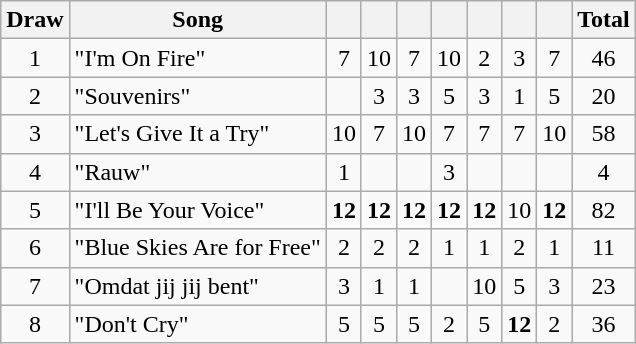<table class="wikitable plainrowheaders" style="margin: 1em auto 1em auto; text-align:center;">
<tr>
<th>Draw</th>
<th>Song</th>
<th></th>
<th></th>
<th></th>
<th></th>
<th></th>
<th></th>
<th></th>
<th>Total</th>
</tr>
<tr>
<td>1</td>
<td align="left">"I'm On Fire"</td>
<td>7</td>
<td>10</td>
<td>7</td>
<td>10</td>
<td>2</td>
<td>3</td>
<td>7</td>
<td>46</td>
</tr>
<tr>
<td>2</td>
<td align="left">"Souvenirs"</td>
<td></td>
<td>3</td>
<td>3</td>
<td>5</td>
<td>3</td>
<td>1</td>
<td>5</td>
<td>20</td>
</tr>
<tr>
<td>3</td>
<td align="left">"Let's Give It a Try"</td>
<td>10</td>
<td>7</td>
<td>10</td>
<td>7</td>
<td>7</td>
<td>7</td>
<td>10</td>
<td>58</td>
</tr>
<tr>
<td>4</td>
<td align="left">"Rauw"</td>
<td>1</td>
<td></td>
<td></td>
<td>3</td>
<td></td>
<td></td>
<td></td>
<td>4</td>
</tr>
<tr>
<td>5</td>
<td align="left">"I'll Be Your Voice"</td>
<td><strong>12</strong></td>
<td><strong>12</strong></td>
<td><strong>12</strong></td>
<td><strong>12</strong></td>
<td><strong>12</strong></td>
<td>10</td>
<td><strong>12</strong></td>
<td>82</td>
</tr>
<tr>
<td>6</td>
<td align="left">"Blue Skies Are for Free"</td>
<td>2</td>
<td>2</td>
<td>2</td>
<td>1</td>
<td>1</td>
<td>2</td>
<td>1</td>
<td>11</td>
</tr>
<tr>
<td>7</td>
<td align="left">"Omdat jij jij bent"</td>
<td>3</td>
<td>1</td>
<td>1</td>
<td></td>
<td>10</td>
<td>5</td>
<td>3</td>
<td>23</td>
</tr>
<tr>
<td>8</td>
<td align="left">"Don't Cry"</td>
<td>5</td>
<td>5</td>
<td>5</td>
<td>2</td>
<td>5</td>
<td><strong>12</strong></td>
<td>2</td>
<td>36</td>
</tr>
</table>
